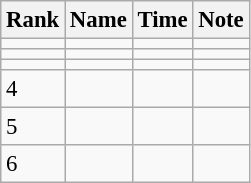<table class="wikitable" style="font-size:95%" style="text-align:center; width:35em;">
<tr>
<th>Rank</th>
<th>Name</th>
<th>Time</th>
<th>Note</th>
</tr>
<tr>
<td></td>
<td align=left></td>
<td></td>
<td></td>
</tr>
<tr>
<td></td>
<td align=left></td>
<td></td>
<td></td>
</tr>
<tr>
<td></td>
<td align=left></td>
<td></td>
<td></td>
</tr>
<tr>
<td>4</td>
<td align=left></td>
<td></td>
<td></td>
</tr>
<tr>
<td>5</td>
<td align=left></td>
<td></td>
<td></td>
</tr>
<tr>
<td>6</td>
<td align=left></td>
<td></td>
<td></td>
</tr>
</table>
